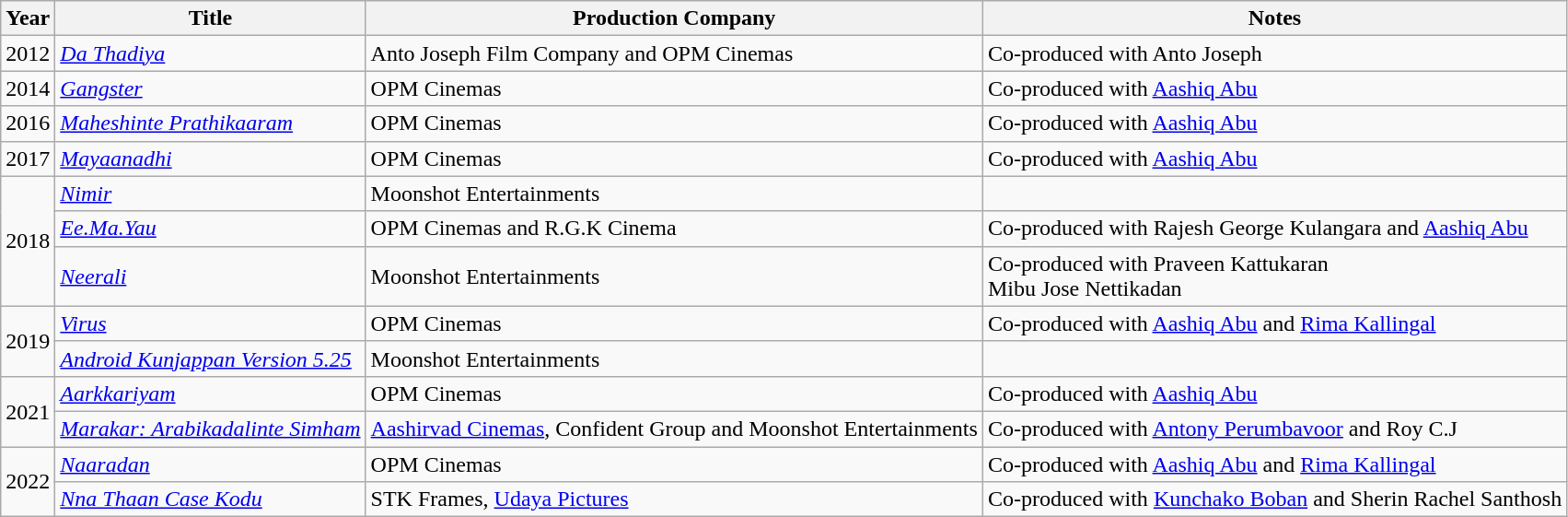<table class="wikitable">
<tr>
<th>Year</th>
<th>Title</th>
<th>Production Company</th>
<th>Notes</th>
</tr>
<tr>
<td>2012</td>
<td><em><a href='#'>Da Thadiya</a></em></td>
<td>Anto Joseph Film Company and OPM Cinemas</td>
<td>Co-produced with Anto Joseph</td>
</tr>
<tr>
<td>2014</td>
<td><em><a href='#'>Gangster</a></em></td>
<td>OPM Cinemas</td>
<td>Co-produced with <a href='#'>Aashiq Abu</a></td>
</tr>
<tr>
<td>2016</td>
<td><em><a href='#'>Maheshinte Prathikaaram</a></em></td>
<td>OPM Cinemas</td>
<td>Co-produced with <a href='#'>Aashiq Abu</a></td>
</tr>
<tr>
<td>2017</td>
<td><em><a href='#'>Mayaanadhi</a></em></td>
<td>OPM Cinemas</td>
<td>Co-produced with <a href='#'>Aashiq Abu</a></td>
</tr>
<tr>
<td rowspan="3">2018</td>
<td><em><a href='#'>Nimir</a></em></td>
<td>Moonshot Entertainments</td>
<td></td>
</tr>
<tr>
<td><em><a href='#'>Ee.Ma.Yau</a></em></td>
<td>OPM Cinemas and R.G.K Cinema</td>
<td>Co-produced with Rajesh George Kulangara and <a href='#'>Aashiq Abu</a></td>
</tr>
<tr>
<td><em><a href='#'>Neerali</a></em></td>
<td>Moonshot Entertainments</td>
<td>Co-produced with Praveen Kattukaran<br>Mibu Jose Nettikadan</td>
</tr>
<tr>
<td rowspan=2>2019</td>
<td><em><a href='#'>Virus</a></em></td>
<td>OPM Cinemas</td>
<td>Co-produced with <a href='#'>Aashiq Abu</a> and <a href='#'>Rima Kallingal</a></td>
</tr>
<tr>
<td><em><a href='#'>Android Kunjappan Version 5.25</a></em></td>
<td>Moonshot Entertainments</td>
<td></td>
</tr>
<tr>
<td rowspan=2>2021</td>
<td><em><a href='#'>Aarkkariyam</a></em></td>
<td>OPM Cinemas</td>
<td>Co-produced with <a href='#'>Aashiq Abu</a></td>
</tr>
<tr>
<td><em><a href='#'>Marakar: Arabikadalinte Simham</a></em></td>
<td><a href='#'>Aashirvad Cinemas</a>, Confident Group and Moonshot Entertainments</td>
<td>Co-produced with <a href='#'>Antony Perumbavoor</a> and Roy C.J</td>
</tr>
<tr>
<td rowspan=2>2022</td>
<td><em><a href='#'>Naaradan</a></em></td>
<td>OPM Cinemas</td>
<td>Co-produced with <a href='#'>Aashiq Abu</a> and <a href='#'>Rima Kallingal</a></td>
</tr>
<tr>
<td><em><a href='#'>Nna Thaan Case Kodu</a></em></td>
<td>STK Frames, <a href='#'>Udaya Pictures</a></td>
<td>Co-produced with <a href='#'>Kunchako Boban</a> and Sherin Rachel Santhosh</td>
</tr>
</table>
